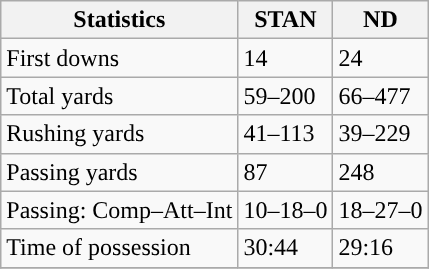<table class="wikitable" style="float: left;">
<tr>
<th>Statistics</th>
<th>STAN</th>
<th>ND</th>
</tr>
<tr>
<td>First downs</td>
<td>14</td>
<td>24</td>
</tr>
<tr>
<td>Total yards</td>
<td>59–200</td>
<td>66–477</td>
</tr>
<tr>
<td>Rushing yards</td>
<td>41–113</td>
<td>39–229</td>
</tr>
<tr>
<td>Passing yards</td>
<td>87</td>
<td>248</td>
</tr>
<tr>
<td>Passing: Comp–Att–Int</td>
<td>10–18–0</td>
<td>18–27–0</td>
</tr>
<tr>
<td>Time of possession</td>
<td>30:44</td>
<td>29:16</td>
</tr>
<tr>
</tr>
</table>
